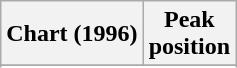<table class="wikitable sortable plainrowheaders" style="text-align:center;">
<tr>
<th scope="col">Chart (1996)</th>
<th scope="col">Peak<br>position</th>
</tr>
<tr>
</tr>
<tr>
</tr>
</table>
